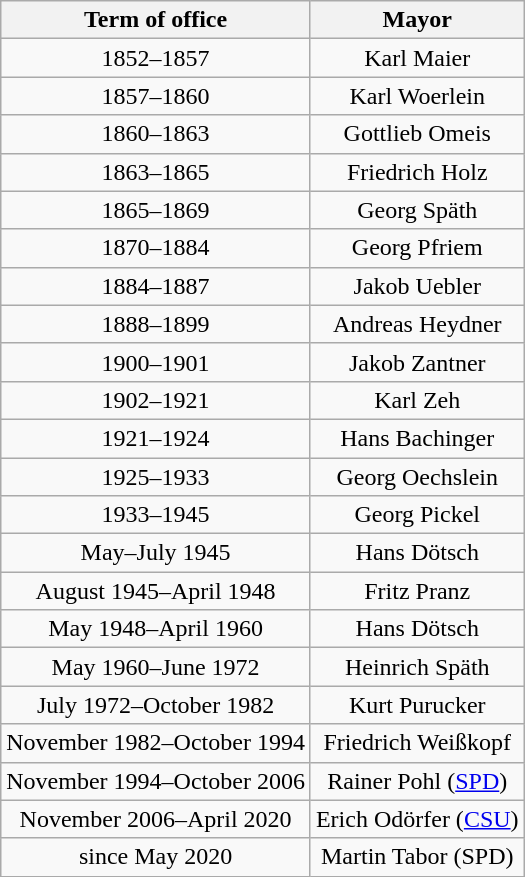<table class="wikitable" style="text-align:center;">
<tr>
<th>Term of office</th>
<th>Mayor</th>
</tr>
<tr>
<td>1852–1857</td>
<td>Karl Maier</td>
</tr>
<tr>
<td>1857–1860</td>
<td>Karl Woerlein</td>
</tr>
<tr>
<td>1860–1863</td>
<td>Gottlieb Omeis</td>
</tr>
<tr>
<td>1863–1865</td>
<td>Friedrich Holz</td>
</tr>
<tr>
<td>1865–1869</td>
<td>Georg Späth</td>
</tr>
<tr>
<td>1870–1884</td>
<td>Georg Pfriem</td>
</tr>
<tr>
<td>1884–1887</td>
<td>Jakob Uebler</td>
</tr>
<tr>
<td>1888–1899</td>
<td>Andreas Heydner</td>
</tr>
<tr>
<td>1900–1901</td>
<td>Jakob Zantner</td>
</tr>
<tr>
<td>1902–1921</td>
<td>Karl Zeh</td>
</tr>
<tr>
<td>1921–1924</td>
<td>Hans Bachinger</td>
</tr>
<tr>
<td>1925–1933</td>
<td>Georg Oechslein</td>
</tr>
<tr>
<td>1933–1945</td>
<td>Georg Pickel</td>
</tr>
<tr>
<td>May–July 1945</td>
<td>Hans Dötsch</td>
</tr>
<tr>
<td>August 1945–April 1948</td>
<td>Fritz Pranz</td>
</tr>
<tr>
<td>May 1948–April 1960</td>
<td>Hans Dötsch</td>
</tr>
<tr>
<td>May 1960–June 1972</td>
<td>Heinrich Späth</td>
</tr>
<tr>
<td>July 1972–October 1982</td>
<td>Kurt Purucker</td>
</tr>
<tr>
<td>November 1982–October 1994</td>
<td>Friedrich Weißkopf</td>
</tr>
<tr>
<td>November 1994–October 2006</td>
<td>Rainer Pohl (<a href='#'>SPD</a>)</td>
</tr>
<tr>
<td>November 2006–April 2020</td>
<td>Erich Odörfer (<a href='#'>CSU</a>)</td>
</tr>
<tr>
<td>since May 2020</td>
<td>Martin Tabor (SPD)</td>
</tr>
</table>
